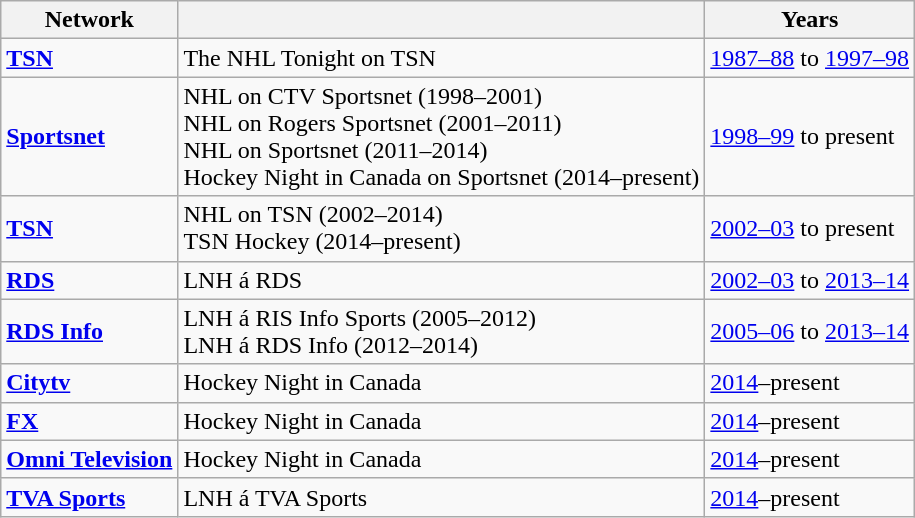<table class="wikitable">
<tr>
<th>Network</th>
<th></th>
<th>Years</th>
</tr>
<tr>
<td><strong><a href='#'>TSN</a></strong></td>
<td>The NHL Tonight on TSN</td>
<td><a href='#'>1987–88</a> to <a href='#'>1997–98</a></td>
</tr>
<tr>
<td><strong><a href='#'>Sportsnet</a></strong></td>
<td>NHL on CTV Sportsnet (1998–2001)<br>NHL on Rogers Sportsnet (2001–2011)<br>NHL on Sportsnet (2011–2014)<br>Hockey Night in Canada on Sportsnet (2014–present)</td>
<td><a href='#'>1998–99</a> to present</td>
</tr>
<tr>
<td><strong><a href='#'>TSN</a></strong></td>
<td>NHL on TSN (2002–2014)<br>TSN Hockey (2014–present)</td>
<td><a href='#'>2002–03</a> to present</td>
</tr>
<tr>
<td><strong><a href='#'>RDS</a></strong></td>
<td>LNH á RDS</td>
<td><a href='#'>2002–03</a> to <a href='#'>2013–14</a></td>
</tr>
<tr>
<td><strong><a href='#'>RDS Info</a></strong></td>
<td>LNH á RIS Info Sports (2005–2012)<br>LNH á RDS Info (2012–2014)</td>
<td><a href='#'>2005–06</a> to <a href='#'>2013–14</a></td>
</tr>
<tr>
<td><strong><a href='#'>Citytv</a></strong></td>
<td>Hockey Night in Canada</td>
<td><a href='#'>2014</a>–present</td>
</tr>
<tr>
<td><strong><a href='#'>FX</a></strong></td>
<td>Hockey Night in Canada</td>
<td><a href='#'>2014</a>–present</td>
</tr>
<tr>
<td><strong><a href='#'>Omni Television</a></strong></td>
<td>Hockey Night in Canada</td>
<td><a href='#'>2014</a>–present</td>
</tr>
<tr>
<td><strong><a href='#'>TVA Sports</a></strong></td>
<td>LNH á TVA Sports</td>
<td><a href='#'>2014</a>–present</td>
</tr>
</table>
